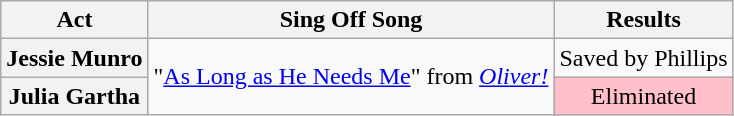<table class="wikitable plainrowheaders" style="text-align:center;">
<tr>
<th scope="col">Act</th>
<th scope="col">Sing Off Song</th>
<th scope="col">Results</th>
</tr>
<tr>
<th scope="row">Jessie Munro</th>
<td rowspan="3">"<a href='#'>As Long as He Needs Me</a>" from <em><a href='#'>Oliver!</a></em></td>
<td>Saved by Phillips</td>
</tr>
<tr>
<th scope="row">Julia Gartha</th>
<td style="background:pink;">Eliminated</td>
</tr>
</table>
